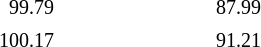<table style="text-align:center">
<tr>
<th width=223></th>
<th width=100></th>
<th width=223></th>
</tr>
<tr>
<td align=right><small>99.79</small> </td>
<td></td>
<td align=left>  <small>87.99</small></td>
</tr>
<tr>
<td align=right><small>100.17</small> </td>
<td></td>
<td align=left> <small>91.21</small></td>
</tr>
</table>
